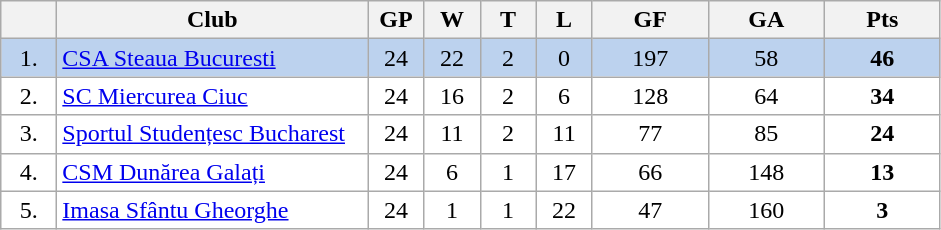<table class="wikitable">
<tr>
<th width="30"></th>
<th width="200">Club</th>
<th width="30">GP</th>
<th width="30">W</th>
<th width="30">T</th>
<th width="30">L</th>
<th width="70">GF</th>
<th width="70">GA</th>
<th width="70">Pts</th>
</tr>
<tr bgcolor="#BCD2EE" align="center">
<td>1.</td>
<td align="left"><a href='#'>CSA Steaua Bucuresti</a></td>
<td>24</td>
<td>22</td>
<td>2</td>
<td>0</td>
<td>197</td>
<td>58</td>
<td><strong>46</strong></td>
</tr>
<tr bgcolor="#FFFFFF" align="center">
<td>2.</td>
<td align="left"><a href='#'>SC Miercurea Ciuc</a></td>
<td>24</td>
<td>16</td>
<td>2</td>
<td>6</td>
<td>128</td>
<td>64</td>
<td><strong>34</strong></td>
</tr>
<tr bgcolor="#FFFFFF" align="center">
<td>3.</td>
<td align="left"><a href='#'>Sportul Studențesc Bucharest</a></td>
<td>24</td>
<td>11</td>
<td>2</td>
<td>11</td>
<td>77</td>
<td>85</td>
<td><strong>24</strong></td>
</tr>
<tr bgcolor="#FFFFFF" align="center">
<td>4.</td>
<td align="left"><a href='#'>CSM Dunărea Galați</a></td>
<td>24</td>
<td>6</td>
<td>1</td>
<td>17</td>
<td>66</td>
<td>148</td>
<td><strong>13</strong></td>
</tr>
<tr bgcolor="#FFFFFF" align="center">
<td>5.</td>
<td align="left"><a href='#'>Imasa Sfântu Gheorghe</a></td>
<td>24</td>
<td>1</td>
<td>1</td>
<td>22</td>
<td>47</td>
<td>160</td>
<td><strong>3</strong></td>
</tr>
</table>
